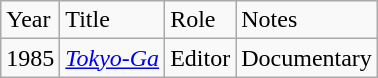<table class="wikitable sortable">
<tr>
<td>Year</td>
<td>Title</td>
<td>Role</td>
<td>Notes</td>
</tr>
<tr>
<td>1985</td>
<td><em><a href='#'>Tokyo-Ga</a></em></td>
<td>Editor</td>
<td>Documentary</td>
</tr>
</table>
